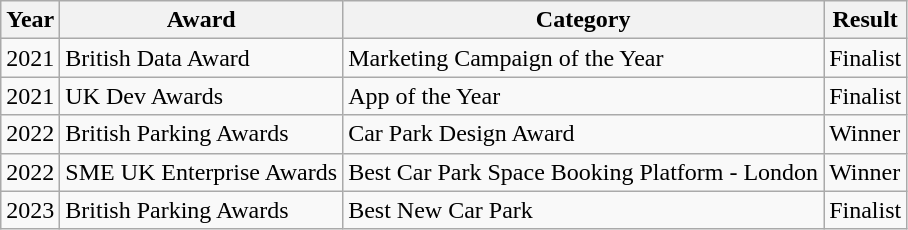<table class="wikitable">
<tr>
<th>Year</th>
<th>Award</th>
<th>Category</th>
<th>Result</th>
</tr>
<tr>
<td>2021</td>
<td>British Data Award</td>
<td>Marketing Campaign of the Year</td>
<td>Finalist</td>
</tr>
<tr>
<td>2021</td>
<td>UK Dev Awards</td>
<td>App of the Year</td>
<td>Finalist</td>
</tr>
<tr>
<td>2022</td>
<td>British Parking Awards</td>
<td>Car Park Design Award</td>
<td>Winner</td>
</tr>
<tr>
<td>2022</td>
<td>SME UK Enterprise Awards</td>
<td>Best Car Park Space Booking Platform - London</td>
<td>Winner</td>
</tr>
<tr>
<td>2023</td>
<td>British Parking Awards</td>
<td>Best New Car Park</td>
<td>Finalist</td>
</tr>
</table>
